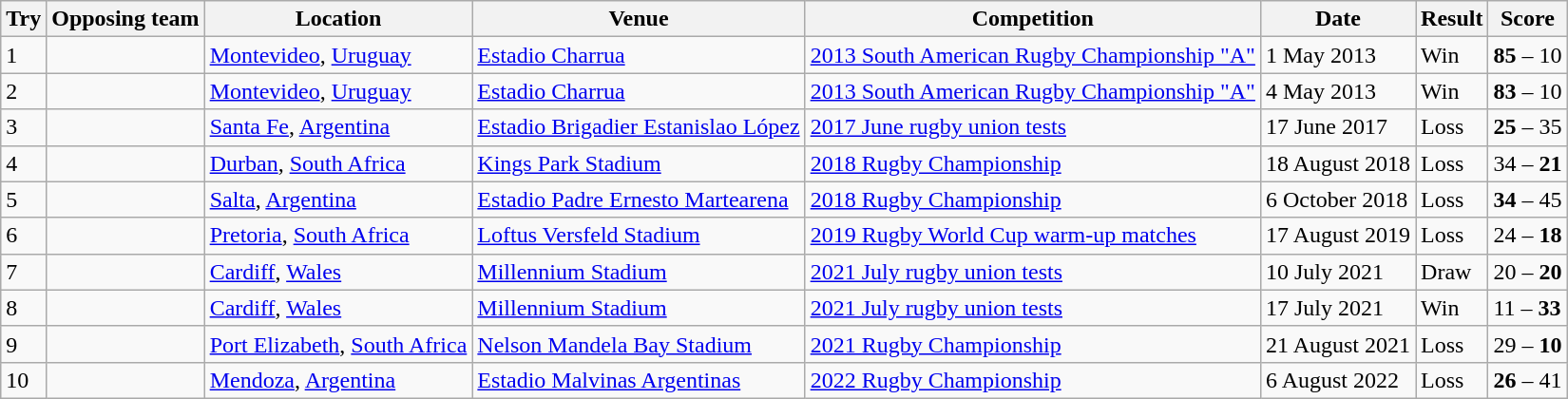<table class="wikitable" style="font-size:100%">
<tr>
<th>Try</th>
<th>Opposing team</th>
<th>Location</th>
<th>Venue</th>
<th>Competition</th>
<th>Date</th>
<th>Result</th>
<th>Score</th>
</tr>
<tr>
<td>1</td>
<td></td>
<td><a href='#'>Montevideo</a>, <a href='#'>Uruguay</a></td>
<td><a href='#'>Estadio Charrua</a></td>
<td><a href='#'>2013 South American Rugby Championship "A"</a></td>
<td>1 May 2013</td>
<td>Win</td>
<td><strong>85</strong> – 10</td>
</tr>
<tr>
<td>2</td>
<td></td>
<td><a href='#'>Montevideo</a>, <a href='#'>Uruguay</a></td>
<td><a href='#'>Estadio Charrua</a></td>
<td><a href='#'>2013 South American Rugby Championship "A"</a></td>
<td>4 May 2013</td>
<td>Win</td>
<td><strong>83</strong> – 10</td>
</tr>
<tr>
<td>3</td>
<td></td>
<td><a href='#'>Santa Fe</a>, <a href='#'>Argentina</a></td>
<td><a href='#'>Estadio Brigadier Estanislao López</a></td>
<td><a href='#'>2017 June rugby union tests</a></td>
<td>17 June 2017</td>
<td>Loss</td>
<td><strong>25</strong> – 35</td>
</tr>
<tr>
<td>4</td>
<td></td>
<td><a href='#'>Durban</a>, <a href='#'>South Africa</a></td>
<td><a href='#'>Kings Park Stadium</a></td>
<td><a href='#'>2018 Rugby Championship</a></td>
<td>18 August 2018</td>
<td>Loss</td>
<td>34 – <strong>21</strong></td>
</tr>
<tr>
<td>5</td>
<td></td>
<td><a href='#'>Salta</a>, <a href='#'>Argentina</a></td>
<td><a href='#'>Estadio Padre Ernesto Martearena</a></td>
<td><a href='#'>2018 Rugby Championship</a></td>
<td>6 October 2018</td>
<td>Loss</td>
<td><strong>34</strong> – 45</td>
</tr>
<tr>
<td>6</td>
<td></td>
<td><a href='#'>Pretoria</a>, <a href='#'>South Africa</a></td>
<td><a href='#'>Loftus Versfeld Stadium</a></td>
<td><a href='#'>2019 Rugby World Cup warm-up matches</a></td>
<td>17 August 2019</td>
<td>Loss</td>
<td>24 – <strong>18</strong></td>
</tr>
<tr>
<td>7</td>
<td></td>
<td><a href='#'>Cardiff</a>, <a href='#'>Wales</a></td>
<td><a href='#'>Millennium Stadium</a></td>
<td><a href='#'>2021 July rugby union tests</a></td>
<td>10 July 2021</td>
<td>Draw</td>
<td>20 – <strong>20</strong></td>
</tr>
<tr>
<td>8</td>
<td></td>
<td><a href='#'>Cardiff</a>, <a href='#'>Wales</a></td>
<td><a href='#'>Millennium Stadium</a></td>
<td><a href='#'>2021 July rugby union tests</a></td>
<td>17 July 2021</td>
<td>Win</td>
<td>11 – <strong>33</strong></td>
</tr>
<tr>
<td>9</td>
<td></td>
<td><a href='#'>Port Elizabeth</a>, <a href='#'>South Africa</a></td>
<td><a href='#'>Nelson Mandela Bay Stadium</a></td>
<td><a href='#'>2021 Rugby Championship</a></td>
<td>21 August 2021</td>
<td>Loss</td>
<td>29 – <strong>10</strong></td>
</tr>
<tr>
<td>10</td>
<td></td>
<td><a href='#'>Mendoza</a>, <a href='#'>Argentina</a></td>
<td><a href='#'>Estadio Malvinas Argentinas</a></td>
<td><a href='#'>2022 Rugby Championship</a></td>
<td>6 August 2022</td>
<td>Loss</td>
<td><strong>26</strong> – 41</td>
</tr>
</table>
